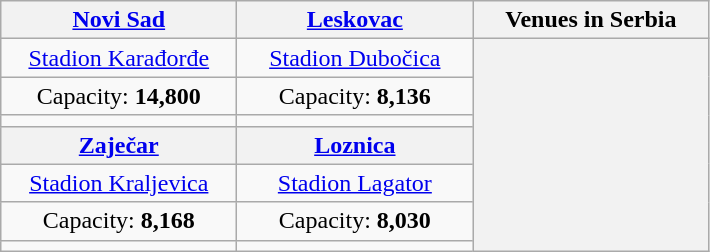<table class="wikitable" style="text-align: center;">
<tr>
<th><a href='#'>Novi Sad</a></th>
<th><a href='#'>Leskovac</a></th>
<th>Venues in Serbia</th>
</tr>
<tr>
<td width=150px><a href='#'>Stadion Karađorđe</a></td>
<td width=150px><a href='#'>Stadion Dubočica</a></td>
<th rowspan="7" width="150px"></th>
</tr>
<tr>
<td>Capacity: <strong>14,800</strong></td>
<td>Capacity: <strong>8,136</strong></td>
</tr>
<tr>
<td></td>
<td></td>
</tr>
<tr>
<th><a href='#'>Zaječar</a></th>
<th><a href='#'>Loznica</a></th>
</tr>
<tr>
<td><a href='#'>Stadion Kraljevica</a></td>
<td><a href='#'>Stadion Lagator</a></td>
</tr>
<tr>
<td>Capacity: <strong>8,168</strong></td>
<td>Capacity: <strong>8,030</strong></td>
</tr>
<tr>
<td></td>
<td></td>
</tr>
</table>
